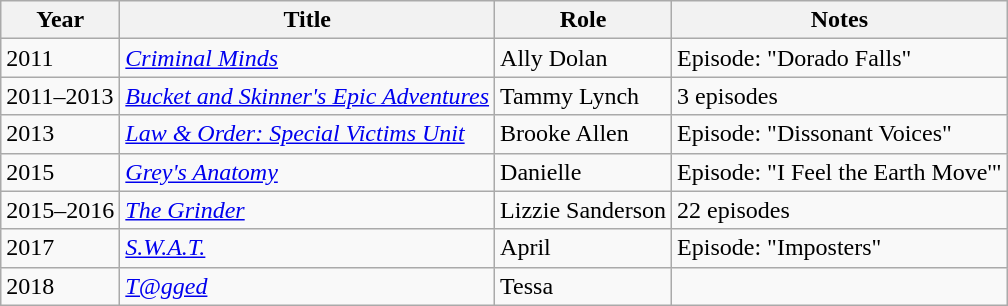<table class="wikitable sortable">
<tr>
<th>Year</th>
<th>Title</th>
<th>Role</th>
<th class="unsortable">Notes</th>
</tr>
<tr>
<td>2011</td>
<td><em><a href='#'>Criminal Minds</a></em></td>
<td>Ally Dolan</td>
<td>Episode: "Dorado Falls"</td>
</tr>
<tr>
<td>2011–2013</td>
<td><em><a href='#'>Bucket and Skinner's Epic Adventures</a></em></td>
<td>Tammy Lynch</td>
<td>3 episodes</td>
</tr>
<tr>
<td>2013</td>
<td><em><a href='#'>Law & Order: Special Victims Unit</a></em></td>
<td>Brooke Allen</td>
<td>Episode: "Dissonant Voices"</td>
</tr>
<tr>
<td>2015</td>
<td><em><a href='#'>Grey's Anatomy</a></em></td>
<td>Danielle</td>
<td>Episode: "I Feel the Earth Move'"</td>
</tr>
<tr>
<td>2015–2016</td>
<td><em><a href='#'>The Grinder</a></em></td>
<td>Lizzie Sanderson</td>
<td>22 episodes</td>
</tr>
<tr>
<td>2017</td>
<td><em><a href='#'>S.W.A.T.</a></em></td>
<td>April</td>
<td>Episode: "Imposters"</td>
</tr>
<tr>
<td>2018</td>
<td><em><a href='#'>T@gged</a></em></td>
<td>Tessa</td>
<td></td>
</tr>
</table>
